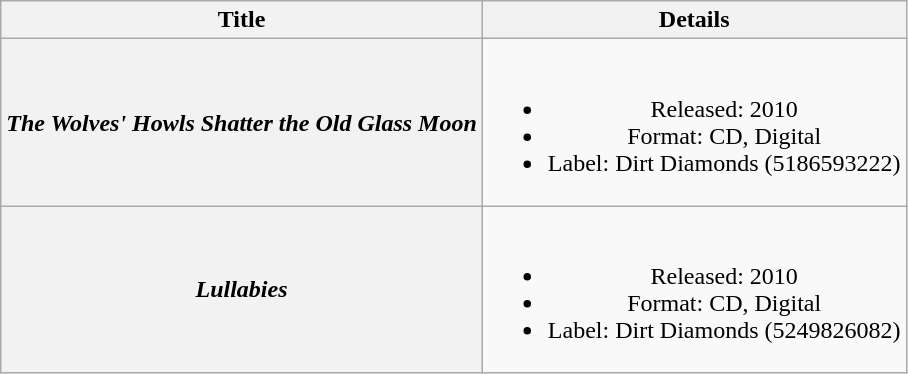<table class="wikitable plainrowheaders" style="text-align:center;" border="1">
<tr>
<th>Title</th>
<th>Details</th>
</tr>
<tr>
<th scope="row"><em>The Wolves' Howls Shatter the Old Glass Moon</em></th>
<td><br><ul><li>Released: 2010</li><li>Format: CD, Digital</li><li>Label: Dirt Diamonds (5186593222)</li></ul></td>
</tr>
<tr>
<th scope="row"><em>Lullabies</em></th>
<td><br><ul><li>Released: 2010</li><li>Format: CD, Digital</li><li>Label: Dirt Diamonds (5249826082)</li></ul></td>
</tr>
</table>
